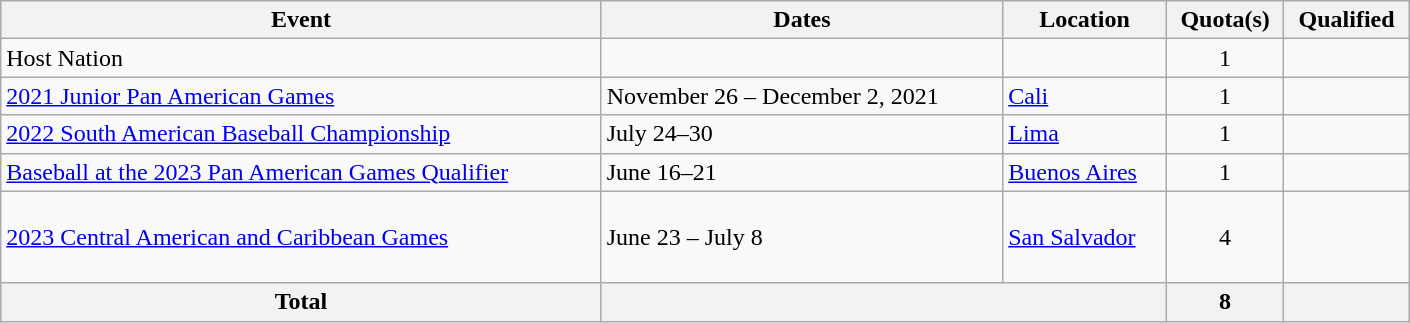<table class="wikitable" width=940>
<tr>
<th>Event</th>
<th>Dates</th>
<th>Location</th>
<th>Quota(s)</th>
<th>Qualified</th>
</tr>
<tr>
<td>Host Nation</td>
<td></td>
<td></td>
<td align=center>1</td>
<td></td>
</tr>
<tr>
<td><a href='#'>2021 Junior Pan American Games</a></td>
<td>November 26 – December 2, 2021</td>
<td> <a href='#'>Cali</a></td>
<td align=center>1</td>
<td></td>
</tr>
<tr>
<td><a href='#'>2022 South American Baseball Championship</a></td>
<td>July 24–30</td>
<td> <a href='#'>Lima</a></td>
<td align=center>1</td>
<td></td>
</tr>
<tr>
<td><a href='#'>Baseball at the 2023 Pan American Games Qualifier</a></td>
<td>June 16–21</td>
<td> <a href='#'>Buenos Aires</a></td>
<td align=center>1</td>
<td></td>
</tr>
<tr>
<td><a href='#'>2023 Central American and Caribbean Games</a></td>
<td>June 23 – July 8</td>
<td> <a href='#'>San Salvador</a></td>
<td align=center>4</td>
<td><br><br><br></td>
</tr>
<tr>
<th>Total</th>
<th colspan="2"></th>
<th>8</th>
<th></th>
</tr>
</table>
